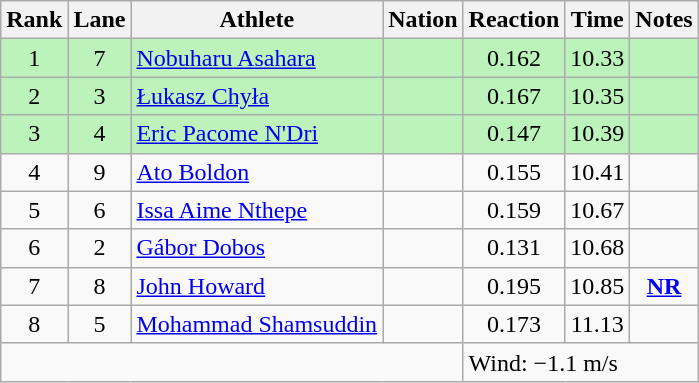<table class="wikitable sortable" style="text-align:center">
<tr>
<th>Rank</th>
<th>Lane</th>
<th>Athlete</th>
<th>Nation</th>
<th>Reaction</th>
<th>Time</th>
<th>Notes</th>
</tr>
<tr bgcolor=bbf3bb>
<td>1</td>
<td>7</td>
<td align="left"><a href='#'>Nobuharu Asahara</a></td>
<td align="left"></td>
<td align="center">0.162</td>
<td>10.33</td>
<td></td>
</tr>
<tr bgcolor=bbf3bb>
<td>2</td>
<td>3</td>
<td align="left"><a href='#'>Łukasz Chyła</a></td>
<td align="left"></td>
<td align="center">0.167</td>
<td>10.35</td>
<td></td>
</tr>
<tr bgcolor=bbf3bb>
<td>3</td>
<td>4</td>
<td align="left"><a href='#'>Eric Pacome N'Dri</a></td>
<td align="left"></td>
<td align="center">0.147</td>
<td>10.39</td>
<td></td>
</tr>
<tr>
<td>4</td>
<td>9</td>
<td align="left"><a href='#'>Ato Boldon</a></td>
<td align="left"></td>
<td align="center">0.155</td>
<td>10.41</td>
<td></td>
</tr>
<tr>
<td>5</td>
<td>6</td>
<td align="left"><a href='#'>Issa Aime Nthepe</a></td>
<td align="left"></td>
<td align="center">0.159</td>
<td>10.67</td>
<td></td>
</tr>
<tr>
<td>6</td>
<td>2</td>
<td align="left"><a href='#'>Gábor Dobos</a></td>
<td align="left"></td>
<td align="center">0.131</td>
<td>10.68</td>
<td></td>
</tr>
<tr>
<td>7</td>
<td>8</td>
<td align="left"><a href='#'>John Howard</a></td>
<td align="left"></td>
<td align="center">0.195</td>
<td>10.85</td>
<td><strong><a href='#'>NR</a></strong></td>
</tr>
<tr>
<td>8</td>
<td>5</td>
<td align="left"><a href='#'>Mohammad Shamsuddin</a></td>
<td align="left"></td>
<td align="center">0.173</td>
<td>11.13</td>
<td></td>
</tr>
<tr class="sortbottom">
<td colspan=4></td>
<td colspan="3" style="text-align:left;">Wind: −1.1 m/s</td>
</tr>
</table>
